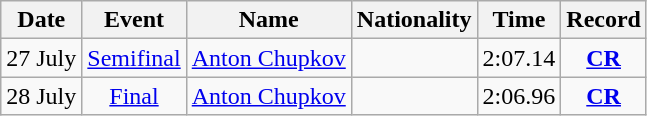<table class="wikitable" style=text-align:center>
<tr>
<th>Date</th>
<th>Event</th>
<th>Name</th>
<th>Nationality</th>
<th>Time</th>
<th>Record</th>
</tr>
<tr>
<td>27 July</td>
<td><a href='#'>Semifinal</a></td>
<td align=left><a href='#'>Anton Chupkov</a></td>
<td align=left></td>
<td>2:07.14</td>
<td><strong><a href='#'>CR</a></strong></td>
</tr>
<tr>
<td>28 July</td>
<td><a href='#'>Final</a></td>
<td align=left><a href='#'>Anton Chupkov</a></td>
<td align=left></td>
<td>2:06.96</td>
<td><strong><a href='#'>CR</a></strong></td>
</tr>
</table>
